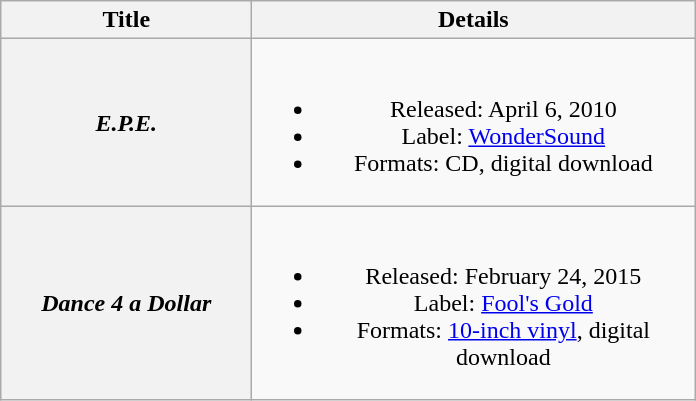<table class="wikitable plainrowheaders" style="text-align:center;">
<tr>
<th scope="col" style="width:10em;">Title</th>
<th scope="col" style="width:18em;">Details</th>
</tr>
<tr>
<th scope="row"><em>E.P.E.</em></th>
<td><br><ul><li>Released: April 6, 2010</li><li>Label: <a href='#'>WonderSound</a></li><li>Formats: CD, digital download</li></ul></td>
</tr>
<tr>
<th scope="row"><em>Dance 4 a Dollar</em><br></th>
<td><br><ul><li>Released: February 24, 2015</li><li>Label: <a href='#'>Fool's Gold</a></li><li>Formats: <a href='#'>10-inch vinyl</a>, digital download</li></ul></td>
</tr>
</table>
